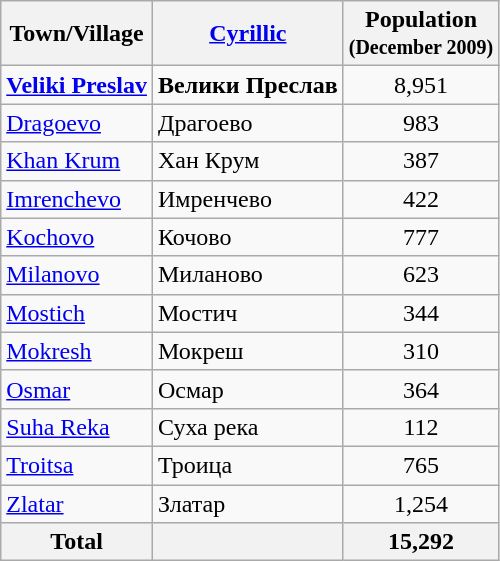<table class="wikitable sortable">
<tr>
<th>Town/Village</th>
<th><a href='#'>Cyrillic</a></th>
<th>Population<br><small>(December 2009)</small></th>
</tr>
<tr>
<td><strong><a href='#'>Veliki Preslav</a></strong></td>
<td><strong>Велики Преслав</strong></td>
<td align="center">8,951</td>
</tr>
<tr>
<td><a href='#'>Dragoevo</a></td>
<td>Драгоево</td>
<td align="center">983</td>
</tr>
<tr>
<td><a href='#'>Khan Krum</a></td>
<td>Хан Крум</td>
<td align="center">387</td>
</tr>
<tr>
<td><a href='#'>Imrenchevo</a></td>
<td>Имренчево</td>
<td align="center">422</td>
</tr>
<tr>
<td><a href='#'>Kochovo</a></td>
<td>Кочово</td>
<td align="center">777</td>
</tr>
<tr>
<td><a href='#'>Milanovo</a></td>
<td>Миланово</td>
<td align="center">623</td>
</tr>
<tr>
<td><a href='#'>Mostich</a></td>
<td>Мостич</td>
<td align="center">344</td>
</tr>
<tr>
<td><a href='#'>Mokresh</a></td>
<td>Мокреш</td>
<td align="center">310</td>
</tr>
<tr>
<td><a href='#'>Osmar</a></td>
<td>Осмар</td>
<td align="center">364</td>
</tr>
<tr>
<td><a href='#'>Suha Reka</a></td>
<td>Суха река</td>
<td align="center">112</td>
</tr>
<tr>
<td><a href='#'>Troitsa</a></td>
<td>Троица</td>
<td align="center">765</td>
</tr>
<tr>
<td><a href='#'>Zlatar</a></td>
<td>Златар</td>
<td align="center">1,254</td>
</tr>
<tr>
<th>Total</th>
<th></th>
<th align="center">15,292</th>
</tr>
</table>
